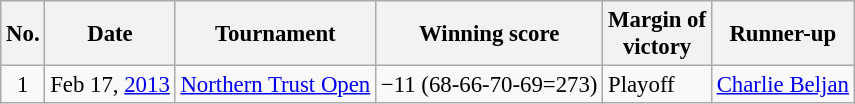<table class="wikitable" style="font-size:95%;">
<tr>
<th>No.</th>
<th>Date</th>
<th>Tournament</th>
<th>Winning score</th>
<th>Margin of<br>victory</th>
<th>Runner-up</th>
</tr>
<tr>
<td align=center>1</td>
<td align=right>Feb 17, <a href='#'>2013</a></td>
<td><a href='#'>Northern Trust Open</a></td>
<td>−11 (68-66-70-69=273)</td>
<td>Playoff</td>
<td> <a href='#'>Charlie Beljan</a></td>
</tr>
</table>
